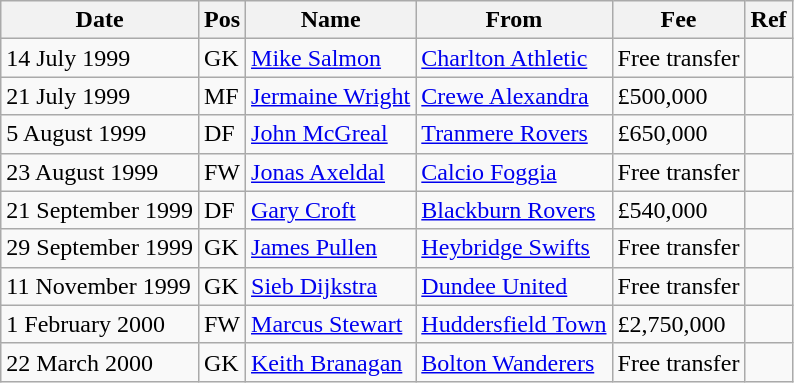<table class="wikitable">
<tr>
<th>Date</th>
<th>Pos</th>
<th>Name</th>
<th>From</th>
<th>Fee</th>
<th>Ref</th>
</tr>
<tr>
<td>14 July 1999</td>
<td>GK</td>
<td> <a href='#'>Mike Salmon</a></td>
<td> <a href='#'>Charlton Athletic</a></td>
<td>Free transfer</td>
<td></td>
</tr>
<tr>
<td>21 July 1999</td>
<td>MF</td>
<td> <a href='#'>Jermaine Wright</a></td>
<td> <a href='#'>Crewe Alexandra</a></td>
<td>£500,000</td>
<td></td>
</tr>
<tr>
<td>5 August 1999</td>
<td>DF</td>
<td> <a href='#'>John McGreal</a></td>
<td> <a href='#'>Tranmere Rovers</a></td>
<td>£650,000</td>
<td></td>
</tr>
<tr>
<td>23 August 1999</td>
<td>FW</td>
<td> <a href='#'>Jonas Axeldal</a></td>
<td> <a href='#'>Calcio Foggia</a></td>
<td>Free transfer</td>
<td></td>
</tr>
<tr>
<td>21 September 1999</td>
<td>DF</td>
<td> <a href='#'>Gary Croft</a></td>
<td> <a href='#'>Blackburn Rovers</a></td>
<td>£540,000</td>
<td></td>
</tr>
<tr>
<td>29 September 1999</td>
<td>GK</td>
<td> <a href='#'>James Pullen</a></td>
<td> <a href='#'>Heybridge Swifts</a></td>
<td>Free transfer</td>
<td></td>
</tr>
<tr>
<td>11 November 1999</td>
<td>GK</td>
<td> <a href='#'>Sieb Dijkstra</a></td>
<td> <a href='#'>Dundee United</a></td>
<td>Free transfer</td>
<td></td>
</tr>
<tr>
<td>1 February 2000</td>
<td>FW</td>
<td> <a href='#'>Marcus Stewart</a></td>
<td> <a href='#'>Huddersfield Town</a></td>
<td>£2,750,000</td>
<td></td>
</tr>
<tr>
<td>22 March 2000</td>
<td>GK</td>
<td> <a href='#'>Keith Branagan</a></td>
<td> <a href='#'>Bolton Wanderers</a></td>
<td>Free transfer</td>
<td></td>
</tr>
</table>
